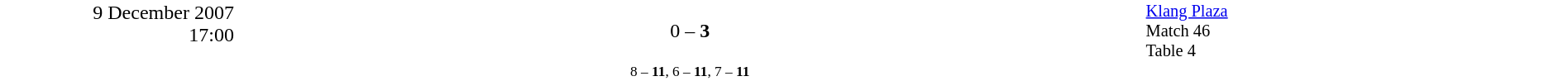<table style="width:100%; background:#ffffff;" cellspacing="0">
<tr>
<td rowspan="2" width="15%" style="text-align:right; vertical-align:top;">9 December 2007<br>17:00<br></td>
<td width="25%" style="text-align:right"></td>
<td width="8%" style="text-align:center">0 – <strong>3</strong></td>
<td width="25%"><strong></strong></td>
<td width="27%" style="font-size:85%; vertical-align:top;"><a href='#'>Klang Plaza</a><br>Match 46<br>Table 4</td>
</tr>
<tr width="58%" style="font-size:85%;vertical-align:top;"|>
<td colspan="3" style="font-size:85%; text-align:center; vertical-align:top;">8 – <strong>11</strong>, 6 – <strong>11</strong>, 7 – <strong>11</strong></td>
</tr>
</table>
